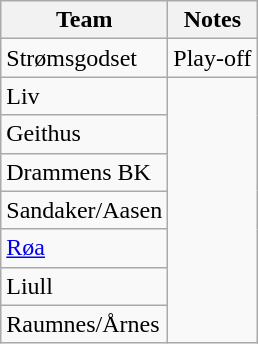<table class="wikitable">
<tr>
<th>Team</th>
<th>Notes</th>
</tr>
<tr>
<td>Strømsgodset</td>
<td>Play-off</td>
</tr>
<tr>
<td>Liv</td>
</tr>
<tr>
<td>Geithus</td>
</tr>
<tr>
<td>Drammens BK</td>
</tr>
<tr>
<td>Sandaker/Aasen</td>
</tr>
<tr>
<td><a href='#'>Røa</a></td>
</tr>
<tr>
<td>Liull</td>
</tr>
<tr>
<td>Raumnes/Årnes</td>
</tr>
</table>
